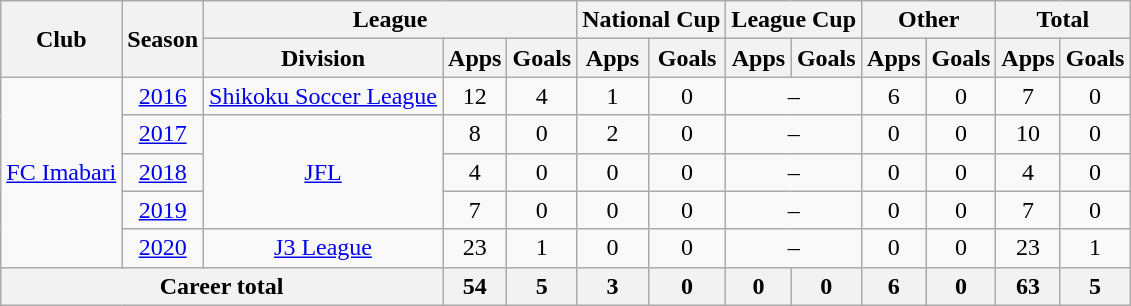<table class="wikitable" style="text-align: center">
<tr>
<th rowspan="2">Club</th>
<th rowspan="2">Season</th>
<th colspan="3">League</th>
<th colspan="2">National Cup</th>
<th colspan="2">League Cup</th>
<th colspan="2">Other</th>
<th colspan="2">Total</th>
</tr>
<tr>
<th>Division</th>
<th>Apps</th>
<th>Goals</th>
<th>Apps</th>
<th>Goals</th>
<th>Apps</th>
<th>Goals</th>
<th>Apps</th>
<th>Goals</th>
<th>Apps</th>
<th>Goals</th>
</tr>
<tr>
<td rowspan="5"><a href='#'>FC Imabari</a></td>
<td><a href='#'>2016</a></td>
<td><a href='#'>Shikoku Soccer League</a></td>
<td>12</td>
<td>4</td>
<td>1</td>
<td>0</td>
<td colspan="2">–</td>
<td>6</td>
<td>0</td>
<td>7</td>
<td>0</td>
</tr>
<tr>
<td><a href='#'>2017</a></td>
<td rowspan="3"><a href='#'>JFL</a></td>
<td>8</td>
<td>0</td>
<td>2</td>
<td>0</td>
<td colspan="2">–</td>
<td>0</td>
<td>0</td>
<td>10</td>
<td>0</td>
</tr>
<tr>
<td><a href='#'>2018</a></td>
<td>4</td>
<td>0</td>
<td>0</td>
<td>0</td>
<td colspan="2">–</td>
<td>0</td>
<td>0</td>
<td>4</td>
<td>0</td>
</tr>
<tr>
<td><a href='#'>2019</a></td>
<td>7</td>
<td>0</td>
<td>0</td>
<td>0</td>
<td colspan="2">–</td>
<td>0</td>
<td>0</td>
<td>7</td>
<td>0</td>
</tr>
<tr>
<td><a href='#'>2020</a></td>
<td><a href='#'>J3 League</a></td>
<td>23</td>
<td>1</td>
<td>0</td>
<td>0</td>
<td colspan="2">–</td>
<td>0</td>
<td>0</td>
<td>23</td>
<td>1</td>
</tr>
<tr>
<th colspan=3>Career total</th>
<th>54</th>
<th>5</th>
<th>3</th>
<th>0</th>
<th>0</th>
<th>0</th>
<th>6</th>
<th>0</th>
<th>63</th>
<th>5</th>
</tr>
</table>
